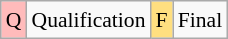<table class="wikitable" style="margin:0.5em auto; font-size:90%; line-height:1.25em; text-align:center;">
<tr>
<td style="background-color:#FFBBBB;">Q</td>
<td>Qualification</td>
<td style="background-color:#FFDF80;">F</td>
<td>Final</td>
</tr>
</table>
